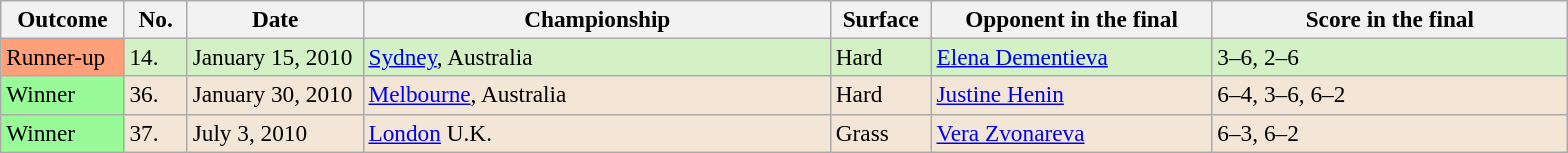<table class="sortable wikitable" style=font-size:97%>
<tr>
<th width=75>Outcome</th>
<th width=35>No.</th>
<th width=110>Date</th>
<th width=305>Championship</th>
<th width=60>Surface</th>
<th width=180>Opponent in the final</th>
<th width=230>Score in the final</th>
</tr>
<tr bgcolor=d4f1c5>
<td bgcolor=ffa07a>Runner-up</td>
<td>14.</td>
<td>January 15, 2010</td>
<td><a href='#'>Sydney</a>, Australia</td>
<td>Hard</td>
<td> <a href='#'>Elena Dementieva</a></td>
<td>3–6, 2–6</td>
</tr>
<tr bgcolor=f3e6d7>
<td bgcolor=98FB98>Winner</td>
<td>36.</td>
<td>January 30, 2010</td>
<td><a href='#'>Melbourne</a>, Australia</td>
<td>Hard</td>
<td> <a href='#'>Justine Henin</a></td>
<td>6–4, 3–6, 6–2</td>
</tr>
<tr bgcolor=f3e6d7>
<td bgcolor=98FB98>Winner</td>
<td>37.</td>
<td>July 3, 2010</td>
<td><a href='#'>London</a> U.K.</td>
<td>Grass</td>
<td> <a href='#'>Vera Zvonareva</a></td>
<td>6–3, 6–2</td>
</tr>
</table>
